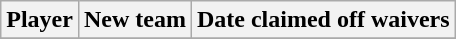<table class="wikitable">
<tr>
<th>Player</th>
<th>New team</th>
<th>Date claimed off waivers</th>
</tr>
<tr>
</tr>
</table>
